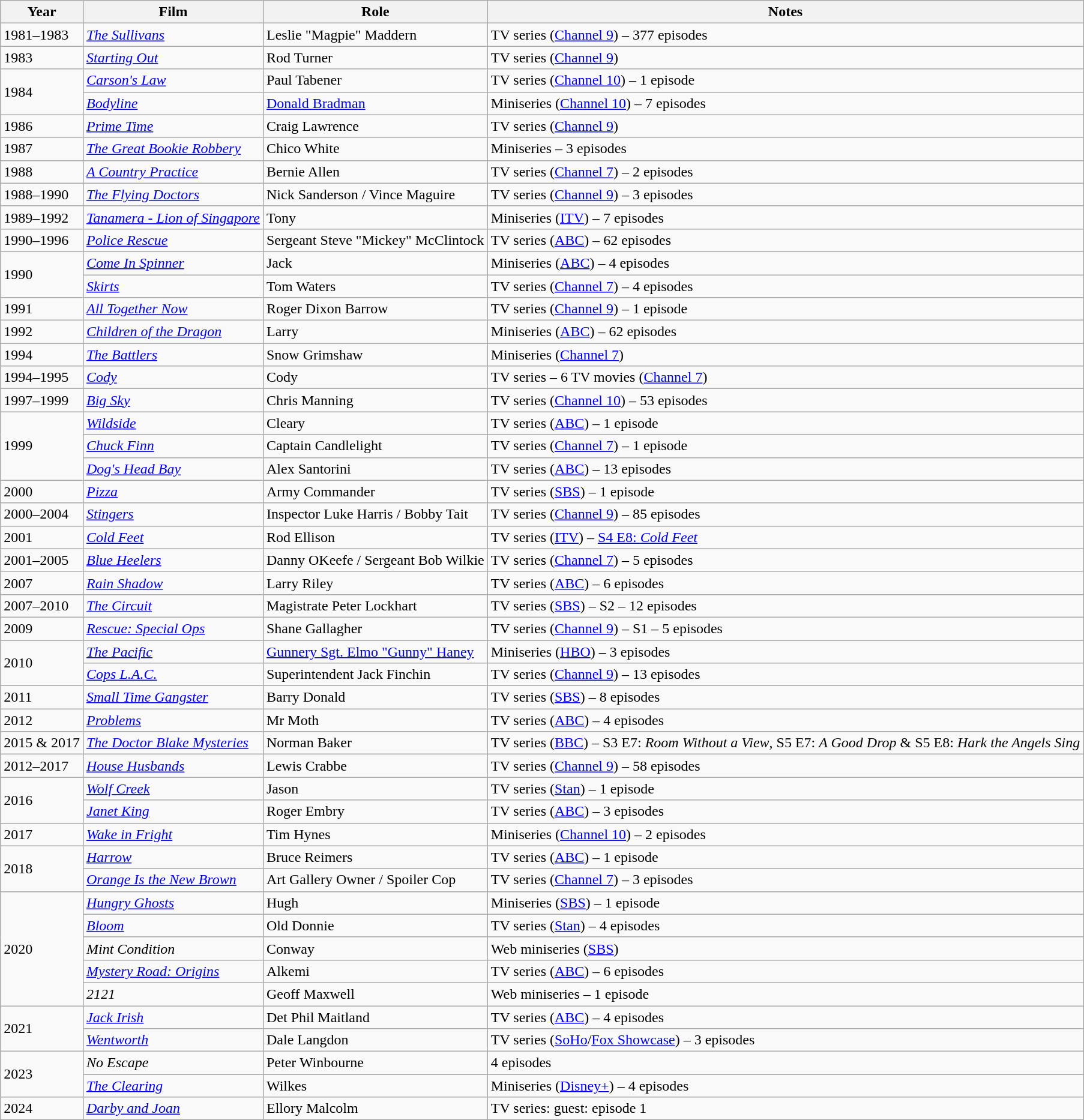<table class="wikitable">
<tr>
<th>Year</th>
<th>Film</th>
<th>Role</th>
<th>Notes</th>
</tr>
<tr>
<td>1981–1983</td>
<td><em><a href='#'>The Sullivans</a></em></td>
<td>Leslie "Magpie" Maddern</td>
<td>TV series (<a href='#'>Channel 9</a>)  – 377 episodes</td>
</tr>
<tr>
<td>1983</td>
<td><em><a href='#'>Starting Out</a></em></td>
<td>Rod Turner</td>
<td>TV series (<a href='#'>Channel 9</a>)</td>
</tr>
<tr>
<td rowspan="2">1984</td>
<td><em><a href='#'>Carson's Law</a></em></td>
<td>Paul Tabener</td>
<td>TV series (<a href='#'>Channel 10</a>) – 1 episode</td>
</tr>
<tr>
<td><em><a href='#'>Bodyline</a></em></td>
<td><a href='#'>Donald Bradman</a></td>
<td>Miniseries (<a href='#'>Channel 10</a>) – 7 episodes</td>
</tr>
<tr>
<td>1986</td>
<td><em><a href='#'>Prime Time</a></em></td>
<td>Craig Lawrence</td>
<td>TV series (<a href='#'>Channel 9</a>)</td>
</tr>
<tr>
<td>1987</td>
<td><em><a href='#'>The Great Bookie Robbery</a></em></td>
<td>Chico White</td>
<td>Miniseries – 3 episodes</td>
</tr>
<tr>
<td>1988</td>
<td><em><a href='#'>A Country Practice</a></em></td>
<td>Bernie Allen</td>
<td>TV series (<a href='#'>Channel 7</a>) – 2 episodes</td>
</tr>
<tr>
<td>1988–1990</td>
<td><em><a href='#'>The Flying Doctors</a></em></td>
<td>Nick Sanderson / Vince Maguire</td>
<td>TV series (<a href='#'>Channel 9</a>) – 3 episodes</td>
</tr>
<tr>
<td>1989–1992</td>
<td><em><a href='#'>Tanamera - Lion of Singapore</a></em></td>
<td>Tony</td>
<td>Miniseries (<a href='#'>ITV</a>) – 7 episodes</td>
</tr>
<tr>
<td>1990–1996</td>
<td><em><a href='#'>Police Rescue</a></em></td>
<td>Sergeant Steve "Mickey" McClintock</td>
<td>TV series (<a href='#'>ABC</a>) – 62 episodes</td>
</tr>
<tr>
<td rowspan="2">1990</td>
<td><em><a href='#'>Come In Spinner</a></em></td>
<td>Jack</td>
<td>Miniseries (<a href='#'>ABC</a>) – 4 episodes</td>
</tr>
<tr>
<td><em><a href='#'>Skirts</a></em></td>
<td>Tom Waters</td>
<td>TV series (<a href='#'>Channel 7</a>) – 4 episodes</td>
</tr>
<tr>
<td>1991</td>
<td><em><a href='#'>All Together Now</a></em></td>
<td>Roger Dixon Barrow</td>
<td>TV series (<a href='#'>Channel 9</a>) – 1 episode</td>
</tr>
<tr>
<td>1992</td>
<td><em><a href='#'>Children of the Dragon</a></em></td>
<td>Larry</td>
<td>Miniseries (<a href='#'>ABC</a>) – 62 episodes</td>
</tr>
<tr>
<td>1994</td>
<td><em><a href='#'>The Battlers</a></em></td>
<td>Snow Grimshaw</td>
<td>Miniseries (<a href='#'>Channel 7</a>)</td>
</tr>
<tr>
<td>1994–1995</td>
<td><em><a href='#'>Cody</a></em></td>
<td>Cody</td>
<td>TV series – 6 TV movies (<a href='#'>Channel 7</a>)</td>
</tr>
<tr>
<td>1997–1999</td>
<td><em><a href='#'>Big Sky</a></em></td>
<td>Chris Manning</td>
<td>TV series  (<a href='#'>Channel 10</a>) – 53 episodes</td>
</tr>
<tr>
<td rowspan="3">1999</td>
<td><em><a href='#'>Wildside</a></em></td>
<td>Cleary</td>
<td>TV series (<a href='#'>ABC</a>) – 1 episode</td>
</tr>
<tr>
<td><em><a href='#'>Chuck Finn</a></em></td>
<td>Captain Candlelight</td>
<td>TV series (<a href='#'>Channel 7</a>) – 1 episode</td>
</tr>
<tr>
<td><em><a href='#'>Dog's Head Bay</a></em></td>
<td>Alex Santorini</td>
<td>TV series (<a href='#'>ABC</a>) – 13 episodes</td>
</tr>
<tr>
<td>2000</td>
<td><em><a href='#'>Pizza</a></em></td>
<td>Army Commander</td>
<td>TV series (<a href='#'>SBS</a>) – 1 episode</td>
</tr>
<tr>
<td>2000–2004</td>
<td><em><a href='#'>Stingers</a></em></td>
<td>Inspector Luke Harris / Bobby Tait</td>
<td>TV series (<a href='#'>Channel 9</a>) – 85 episodes</td>
</tr>
<tr>
<td>2001</td>
<td><em><a href='#'>Cold Feet</a></em></td>
<td>Rod Ellison</td>
<td>TV series (<a href='#'>ITV</a>) – <a href='#'>S4 E8: <em>Cold Feet</em></a></td>
</tr>
<tr>
<td>2001–2005</td>
<td><em><a href='#'>Blue Heelers</a></em></td>
<td>Danny OKeefe / Sergeant Bob Wilkie</td>
<td>TV series (<a href='#'>Channel 7</a>) – 5 episodes</td>
</tr>
<tr>
<td>2007</td>
<td><em><a href='#'>Rain Shadow</a></em></td>
<td>Larry Riley</td>
<td>TV series (<a href='#'>ABC</a>) – 6 episodes</td>
</tr>
<tr>
<td>2007–2010</td>
<td><em><a href='#'>The Circuit</a></em></td>
<td>Magistrate Peter Lockhart</td>
<td>TV series (<a href='#'>SBS</a>) – S2 – 12 episodes</td>
</tr>
<tr>
<td>2009</td>
<td><em><a href='#'>Rescue: Special Ops</a></em></td>
<td>Shane Gallagher</td>
<td>TV series (<a href='#'>Channel 9</a>) – S1 – 5 episodes</td>
</tr>
<tr>
<td rowspan="2">2010</td>
<td><em><a href='#'>The Pacific</a></em></td>
<td><a href='#'>Gunnery Sgt. Elmo "Gunny" Haney</a></td>
<td>Miniseries (<a href='#'>HBO</a>) – 3 episodes</td>
</tr>
<tr>
<td><em><a href='#'>Cops L.A.C.</a></em></td>
<td>Superintendent Jack Finchin</td>
<td>TV series (<a href='#'>Channel 9</a>) – 13 episodes</td>
</tr>
<tr>
<td>2011</td>
<td><em><a href='#'>Small Time Gangster</a></em></td>
<td>Barry Donald</td>
<td>TV series (<a href='#'>SBS</a>) – 8 episodes</td>
</tr>
<tr>
<td>2012</td>
<td><em><a href='#'>Problems</a></em></td>
<td>Mr Moth</td>
<td>TV series (<a href='#'>ABC</a>) – 4 episodes</td>
</tr>
<tr>
<td>2015 & 2017</td>
<td><em><a href='#'>The Doctor Blake Mysteries</a></em></td>
<td>Norman Baker</td>
<td>TV series (<a href='#'>BBC</a>) – S3 E7: <em>Room Without a View</em>, S5 E7: <em>A Good Drop</em> &  S5 E8: <em>Hark the Angels Sing</em></td>
</tr>
<tr>
<td>2012–2017</td>
<td><em><a href='#'>House Husbands</a></em></td>
<td>Lewis Crabbe</td>
<td>TV series (<a href='#'>Channel 9</a>) – 58 episodes</td>
</tr>
<tr>
<td rowspan="2">2016</td>
<td><em><a href='#'>Wolf Creek</a></em></td>
<td>Jason</td>
<td>TV series (<a href='#'>Stan</a>) – 1 episode</td>
</tr>
<tr>
<td><em><a href='#'>Janet King</a></em></td>
<td>Roger Embry</td>
<td>TV series (<a href='#'>ABC</a>) – 3 episodes</td>
</tr>
<tr>
<td>2017</td>
<td><em><a href='#'>Wake in Fright</a></em></td>
<td>Tim Hynes</td>
<td>Miniseries (<a href='#'>Channel 10</a>) – 2 episodes</td>
</tr>
<tr>
<td rowspan="2">2018</td>
<td><em><a href='#'>Harrow</a></em></td>
<td>Bruce Reimers</td>
<td>TV series (<a href='#'>ABC</a>) – 1 episode</td>
</tr>
<tr>
<td><em><a href='#'>Orange Is the New Brown</a></em></td>
<td>Art Gallery Owner / Spoiler Cop</td>
<td>TV series (<a href='#'>Channel 7</a>) – 3 episodes</td>
</tr>
<tr>
<td rowspan="5">2020</td>
<td><em><a href='#'>Hungry Ghosts</a></em></td>
<td>Hugh</td>
<td>Miniseries (<a href='#'>SBS</a>) – 1 episode</td>
</tr>
<tr>
<td><em><a href='#'>Bloom</a></em></td>
<td>Old Donnie</td>
<td>TV series  (<a href='#'>Stan</a>) – 4 episodes</td>
</tr>
<tr>
<td><em>Mint Condition</em></td>
<td>Conway</td>
<td>Web miniseries (<a href='#'>SBS</a>)</td>
</tr>
<tr>
<td><em><a href='#'>Mystery Road: Origins</a></em></td>
<td>Alkemi</td>
<td>TV series (<a href='#'>ABC</a>) – 6 episodes</td>
</tr>
<tr>
<td><em>2121</em></td>
<td>Geoff Maxwell</td>
<td>Web miniseries – 1 episode</td>
</tr>
<tr>
<td rowspan="2">2021</td>
<td><em><a href='#'>Jack Irish</a></em></td>
<td>Det Phil Maitland</td>
<td>TV series (<a href='#'>ABC</a>) – 4 episodes</td>
</tr>
<tr>
<td><em><a href='#'>Wentworth</a></em></td>
<td>Dale Langdon</td>
<td>TV series (<a href='#'>SoHo</a>/<a href='#'>Fox Showcase</a>) – 3 episodes</td>
</tr>
<tr>
<td rowspan="2">2023</td>
<td><em>No Escape</em></td>
<td>Peter Winbourne</td>
<td>4 episodes</td>
</tr>
<tr>
<td><em><a href='#'>The Clearing</a></em></td>
<td>Wilkes</td>
<td>Miniseries (<a href='#'>Disney+</a>) – 4 episodes</td>
</tr>
<tr>
<td>2024</td>
<td><em><a href='#'>Darby and Joan</a></em></td>
<td>Ellory Malcolm</td>
<td>TV series: guest: episode 1</td>
</tr>
</table>
